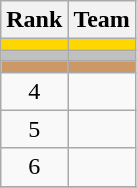<table class="wikitable" border="1">
<tr>
<th>Rank</th>
<th>Team</th>
</tr>
<tr bgcolor=gold>
<td align=center></td>
<td></td>
</tr>
<tr bgcolor=silver>
<td align=center></td>
<td></td>
</tr>
<tr bgcolor=cc9966>
<td align=center></td>
<td></td>
</tr>
<tr>
<td align=center>4</td>
<td></td>
</tr>
<tr>
<td align=center>5</td>
<td></td>
</tr>
<tr>
<td align=center>6</td>
<td></td>
</tr>
<tr>
</tr>
</table>
